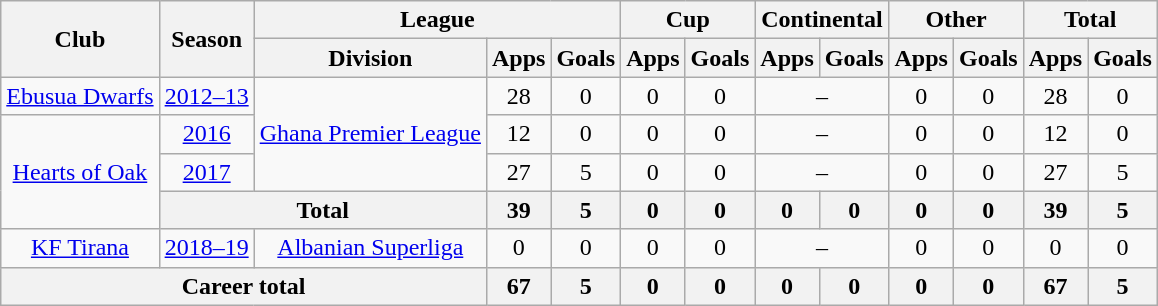<table class="wikitable" style="text-align: center">
<tr>
<th rowspan="2">Club</th>
<th rowspan="2">Season</th>
<th colspan="3">League</th>
<th colspan="2">Cup</th>
<th colspan="2">Continental</th>
<th colspan="2">Other</th>
<th colspan="2">Total</th>
</tr>
<tr>
<th>Division</th>
<th>Apps</th>
<th>Goals</th>
<th>Apps</th>
<th>Goals</th>
<th>Apps</th>
<th>Goals</th>
<th>Apps</th>
<th>Goals</th>
<th>Apps</th>
<th>Goals</th>
</tr>
<tr>
<td><a href='#'>Ebusua Dwarfs</a></td>
<td><a href='#'>2012–13</a></td>
<td rowspan="3"><a href='#'>Ghana Premier League</a></td>
<td>28</td>
<td>0</td>
<td>0</td>
<td>0</td>
<td colspan="2">–</td>
<td>0</td>
<td>0</td>
<td>28</td>
<td>0</td>
</tr>
<tr>
<td rowspan="3"><a href='#'>Hearts of Oak</a></td>
<td><a href='#'>2016</a></td>
<td>12</td>
<td>0</td>
<td>0</td>
<td>0</td>
<td colspan="2">–</td>
<td>0</td>
<td>0</td>
<td>12</td>
<td>0</td>
</tr>
<tr>
<td><a href='#'>2017</a></td>
<td>27</td>
<td>5</td>
<td>0</td>
<td>0</td>
<td colspan="2">–</td>
<td>0</td>
<td>0</td>
<td>27</td>
<td>5</td>
</tr>
<tr>
<th colspan="2"><strong>Total</strong></th>
<th>39</th>
<th>5</th>
<th>0</th>
<th>0</th>
<th>0</th>
<th>0</th>
<th>0</th>
<th>0</th>
<th>39</th>
<th>5</th>
</tr>
<tr>
<td><a href='#'>KF Tirana</a></td>
<td><a href='#'>2018–19</a></td>
<td><a href='#'>Albanian Superliga</a></td>
<td>0</td>
<td>0</td>
<td>0</td>
<td>0</td>
<td colspan="2">–</td>
<td>0</td>
<td>0</td>
<td>0</td>
<td>0</td>
</tr>
<tr>
<th colspan="3"><strong>Career total</strong></th>
<th>67</th>
<th>5</th>
<th>0</th>
<th>0</th>
<th>0</th>
<th>0</th>
<th>0</th>
<th>0</th>
<th>67</th>
<th>5</th>
</tr>
</table>
